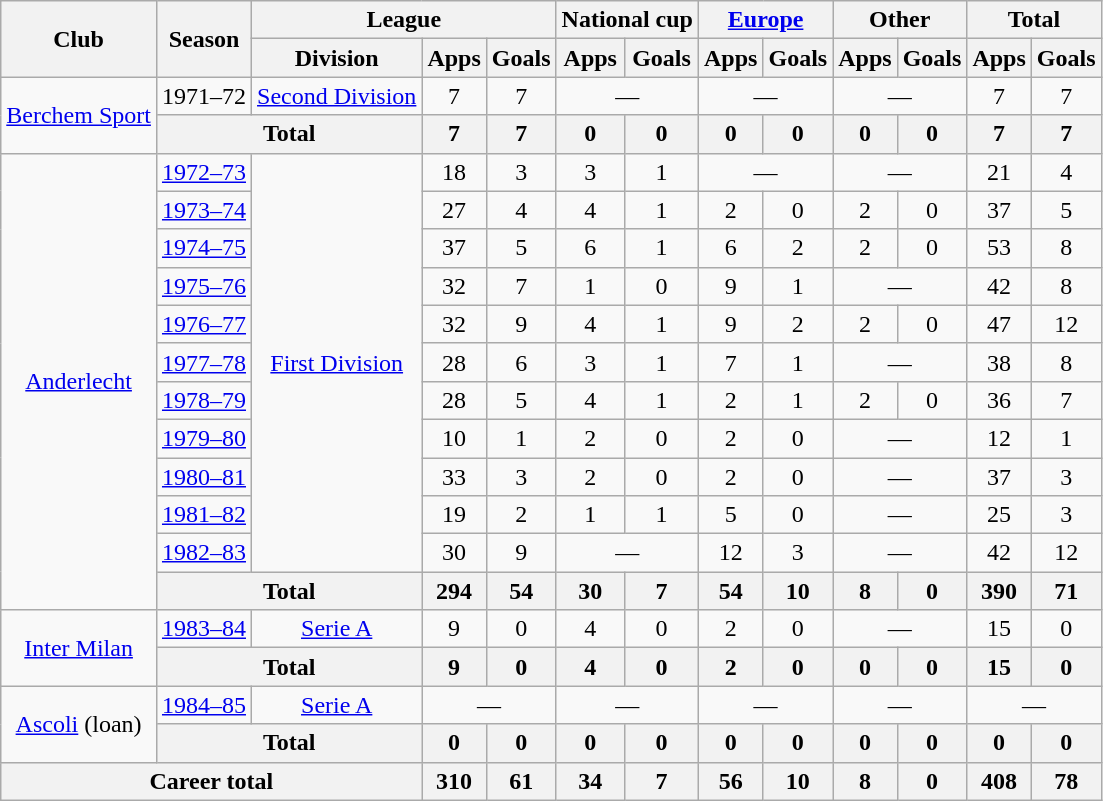<table class="wikitable" style="text-align:center">
<tr>
<th rowspan="2">Club</th>
<th rowspan="2">Season</th>
<th colspan="3">League</th>
<th colspan="2">National cup</th>
<th colspan="2"><a href='#'>Europe</a></th>
<th colspan="2">Other</th>
<th colspan="2">Total</th>
</tr>
<tr>
<th>Division</th>
<th>Apps</th>
<th>Goals</th>
<th>Apps</th>
<th>Goals</th>
<th>Apps</th>
<th>Goals</th>
<th>Apps</th>
<th>Goals</th>
<th>Apps</th>
<th>Goals</th>
</tr>
<tr>
<td rowspan="2"><a href='#'>Berchem Sport</a></td>
<td>1971–72</td>
<td><a href='#'>Second Division</a></td>
<td>7</td>
<td>7</td>
<td colspan="2">—</td>
<td colspan="2">—</td>
<td colspan="2">—</td>
<td>7</td>
<td>7</td>
</tr>
<tr>
<th colspan="2">Total</th>
<th>7</th>
<th>7</th>
<th>0</th>
<th>0</th>
<th>0</th>
<th>0</th>
<th>0</th>
<th>0</th>
<th>7</th>
<th>7</th>
</tr>
<tr>
<td rowspan="12"><a href='#'>Anderlecht</a></td>
<td><a href='#'>1972–73</a></td>
<td rowspan="11"><a href='#'>First Division</a></td>
<td>18</td>
<td>3</td>
<td>3</td>
<td>1</td>
<td colspan="2">—</td>
<td colspan="2">—</td>
<td>21</td>
<td>4</td>
</tr>
<tr>
<td><a href='#'>1973–74</a></td>
<td>27</td>
<td>4</td>
<td>4</td>
<td>1</td>
<td>2</td>
<td>0</td>
<td>2</td>
<td>0</td>
<td>37</td>
<td>5</td>
</tr>
<tr>
<td><a href='#'>1974–75</a></td>
<td>37</td>
<td>5</td>
<td>6</td>
<td>1</td>
<td>6</td>
<td>2</td>
<td>2</td>
<td>0</td>
<td>53</td>
<td>8</td>
</tr>
<tr>
<td><a href='#'>1975–76</a></td>
<td>32</td>
<td>7</td>
<td>1</td>
<td>0</td>
<td>9</td>
<td>1</td>
<td colspan="2">—</td>
<td>42</td>
<td>8</td>
</tr>
<tr>
<td><a href='#'>1976–77</a></td>
<td>32</td>
<td>9</td>
<td>4</td>
<td>1</td>
<td>9</td>
<td>2</td>
<td>2</td>
<td>0</td>
<td>47</td>
<td>12</td>
</tr>
<tr>
<td><a href='#'>1977–78</a></td>
<td>28</td>
<td>6</td>
<td>3</td>
<td>1</td>
<td>7</td>
<td>1</td>
<td colspan="2">—</td>
<td>38</td>
<td>8</td>
</tr>
<tr>
<td><a href='#'>1978–79</a></td>
<td>28</td>
<td>5</td>
<td>4</td>
<td>1</td>
<td>2</td>
<td>1</td>
<td>2</td>
<td>0</td>
<td>36</td>
<td>7</td>
</tr>
<tr>
<td><a href='#'>1979–80</a></td>
<td>10</td>
<td>1</td>
<td>2</td>
<td>0</td>
<td>2</td>
<td>0</td>
<td colspan="2">—</td>
<td>12</td>
<td>1</td>
</tr>
<tr>
<td><a href='#'>1980–81</a></td>
<td>33</td>
<td>3</td>
<td>2</td>
<td>0</td>
<td>2</td>
<td>0</td>
<td colspan="2">—</td>
<td>37</td>
<td>3</td>
</tr>
<tr>
<td><a href='#'>1981–82</a></td>
<td>19</td>
<td>2</td>
<td>1</td>
<td>1</td>
<td>5</td>
<td>0</td>
<td colspan="2">—</td>
<td>25</td>
<td>3</td>
</tr>
<tr>
<td><a href='#'>1982–83</a></td>
<td>30</td>
<td>9</td>
<td colspan="2">—</td>
<td>12</td>
<td>3</td>
<td colspan="2">—</td>
<td>42</td>
<td>12</td>
</tr>
<tr>
<th colspan="2">Total</th>
<th>294</th>
<th>54</th>
<th>30</th>
<th>7</th>
<th>54</th>
<th>10</th>
<th>8</th>
<th>0</th>
<th>390</th>
<th>71</th>
</tr>
<tr>
<td rowspan="2"><a href='#'>Inter Milan</a></td>
<td><a href='#'>1983–84</a></td>
<td><a href='#'>Serie A</a></td>
<td>9</td>
<td>0</td>
<td>4</td>
<td>0</td>
<td>2</td>
<td>0</td>
<td colspan="2">—</td>
<td>15</td>
<td>0</td>
</tr>
<tr>
<th colspan="2">Total</th>
<th>9</th>
<th>0</th>
<th>4</th>
<th>0</th>
<th>2</th>
<th>0</th>
<th>0</th>
<th>0</th>
<th>15</th>
<th>0</th>
</tr>
<tr>
<td rowspan="2"><a href='#'>Ascoli</a> (loan)</td>
<td><a href='#'>1984–85</a></td>
<td><a href='#'>Serie A</a></td>
<td colspan="2">—</td>
<td colspan="2">—</td>
<td colspan="2">—</td>
<td colspan="2">—</td>
<td colspan="2">—</td>
</tr>
<tr>
<th colspan="2">Total</th>
<th>0</th>
<th>0</th>
<th>0</th>
<th>0</th>
<th>0</th>
<th>0</th>
<th>0</th>
<th>0</th>
<th>0</th>
<th>0</th>
</tr>
<tr>
<th colspan="3">Career total</th>
<th>310</th>
<th>61</th>
<th>34</th>
<th>7</th>
<th>56</th>
<th>10</th>
<th>8</th>
<th>0</th>
<th>408</th>
<th>78</th>
</tr>
</table>
